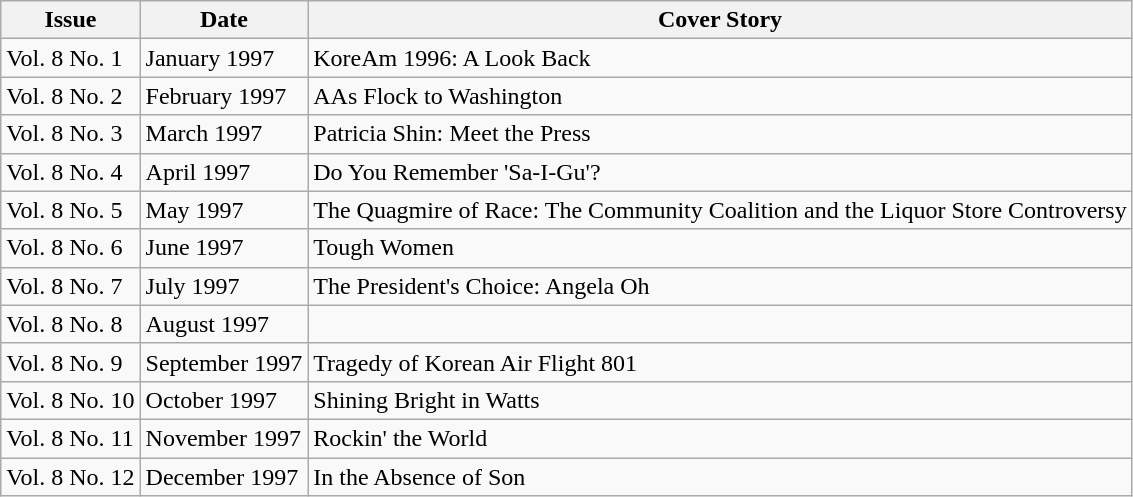<table class="wikitable">
<tr>
<th>Issue</th>
<th>Date</th>
<th>Cover Story</th>
</tr>
<tr>
<td>Vol. 8 No. 1</td>
<td>January 1997</td>
<td>KoreAm 1996: A Look Back</td>
</tr>
<tr>
<td>Vol. 8 No. 2</td>
<td>February 1997</td>
<td>AAs Flock to Washington</td>
</tr>
<tr>
<td>Vol. 8 No. 3</td>
<td>March 1997</td>
<td>Patricia Shin: Meet the Press</td>
</tr>
<tr>
<td>Vol. 8 No. 4</td>
<td>April 1997</td>
<td>Do You Remember 'Sa-I-Gu'?</td>
</tr>
<tr>
<td>Vol. 8 No. 5</td>
<td>May 1997</td>
<td>The Quagmire of Race: The Community Coalition and the Liquor Store Controversy</td>
</tr>
<tr>
<td>Vol. 8 No. 6</td>
<td>June 1997</td>
<td>Tough Women</td>
</tr>
<tr>
<td>Vol. 8 No. 7</td>
<td>July 1997</td>
<td>The President's Choice: Angela Oh</td>
</tr>
<tr>
<td>Vol. 8 No. 8</td>
<td>August 1997</td>
<td></td>
</tr>
<tr>
<td>Vol. 8 No. 9</td>
<td>September 1997</td>
<td>Tragedy of Korean Air Flight 801</td>
</tr>
<tr>
<td>Vol. 8 No. 10</td>
<td>October 1997</td>
<td>Shining Bright in Watts</td>
</tr>
<tr>
<td>Vol. 8 No. 11</td>
<td>November 1997</td>
<td>Rockin' the World</td>
</tr>
<tr>
<td>Vol. 8 No. 12</td>
<td>December 1997</td>
<td>In the Absence of Son</td>
</tr>
</table>
